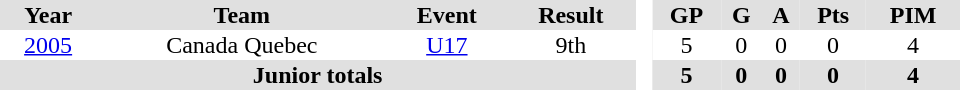<table border="0" cellpadding="1" cellspacing="0" style="text-align:center; width:40em">
<tr ALIGN="centre" bgcolor="#e0e0e0">
<th>Year</th>
<th>Team</th>
<th>Event</th>
<th>Result</th>
<th rowspan="99" bgcolor="#ffffff"> </th>
<th>GP</th>
<th>G</th>
<th>A</th>
<th>Pts</th>
<th>PIM</th>
</tr>
<tr>
<td><a href='#'>2005</a></td>
<td>Canada Quebec</td>
<td><a href='#'>U17</a></td>
<td>9th</td>
<td>5</td>
<td>0</td>
<td>0</td>
<td>0</td>
<td>4</td>
</tr>
<tr bgcolor="#e0e0e0">
<th colspan="4">Junior totals</th>
<th>5</th>
<th>0</th>
<th>0</th>
<th>0</th>
<th>4</th>
</tr>
</table>
